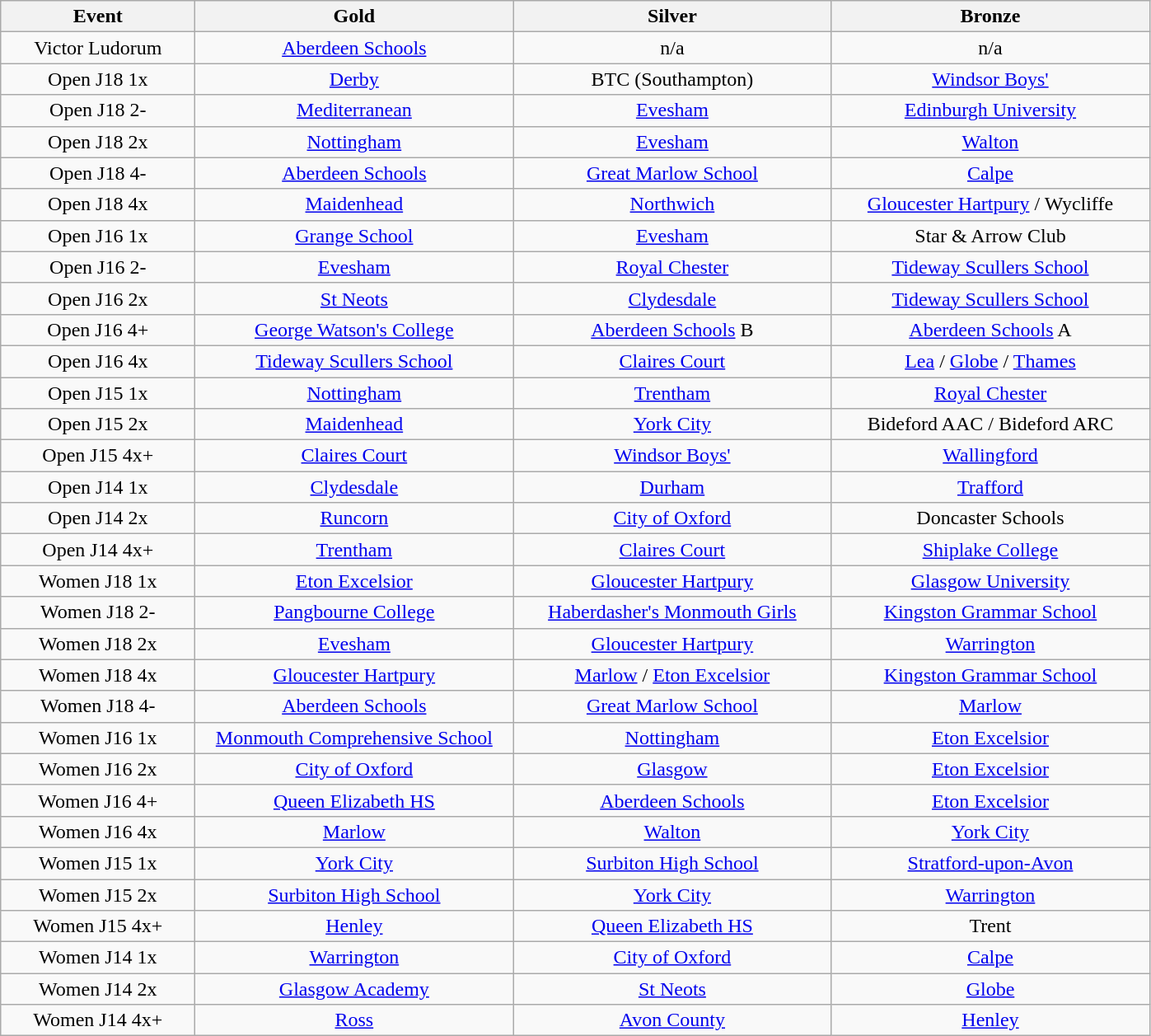<table class="wikitable" style="text-align:center">
<tr>
<th width=150>Event</th>
<th width=250>Gold</th>
<th width=250>Silver</th>
<th width=250>Bronze</th>
</tr>
<tr>
<td>Victor Ludorum</td>
<td><a href='#'>Aberdeen Schools</a></td>
<td>n/a</td>
<td>n/a</td>
</tr>
<tr>
<td>Open J18 1x</td>
<td><a href='#'>Derby</a></td>
<td>BTC (Southampton)</td>
<td><a href='#'>Windsor Boys'</a></td>
</tr>
<tr>
<td>Open J18 2-</td>
<td><a href='#'>Mediterranean</a></td>
<td><a href='#'>Evesham</a></td>
<td><a href='#'>Edinburgh University</a></td>
</tr>
<tr>
<td>Open J18 2x</td>
<td><a href='#'>Nottingham</a></td>
<td><a href='#'>Evesham</a></td>
<td><a href='#'>Walton</a></td>
</tr>
<tr>
<td>Open J18 4-</td>
<td><a href='#'>Aberdeen Schools</a></td>
<td><a href='#'>Great Marlow School</a></td>
<td><a href='#'>Calpe</a></td>
</tr>
<tr>
<td>Open J18 4x</td>
<td><a href='#'>Maidenhead</a></td>
<td><a href='#'>Northwich</a></td>
<td><a href='#'>Gloucester Hartpury</a> / Wycliffe</td>
</tr>
<tr>
<td>Open J16 1x</td>
<td><a href='#'>Grange School</a></td>
<td><a href='#'>Evesham</a></td>
<td>Star & Arrow Club</td>
</tr>
<tr>
<td>Open J16 2-</td>
<td><a href='#'>Evesham</a></td>
<td><a href='#'>Royal Chester</a></td>
<td><a href='#'>Tideway Scullers School</a></td>
</tr>
<tr>
<td>Open J16 2x</td>
<td><a href='#'>St Neots</a></td>
<td><a href='#'>Clydesdale</a></td>
<td><a href='#'>Tideway Scullers School</a></td>
</tr>
<tr>
<td>Open J16 4+</td>
<td><a href='#'>George Watson's College</a></td>
<td><a href='#'>Aberdeen Schools</a> B</td>
<td><a href='#'>Aberdeen Schools</a> A</td>
</tr>
<tr>
<td>Open J16 4x</td>
<td><a href='#'>Tideway Scullers School</a></td>
<td><a href='#'>Claires Court</a></td>
<td><a href='#'>Lea</a> / <a href='#'>Globe</a> / <a href='#'>Thames</a></td>
</tr>
<tr>
<td>Open J15 1x</td>
<td><a href='#'>Nottingham</a></td>
<td><a href='#'>Trentham</a></td>
<td><a href='#'>Royal Chester</a></td>
</tr>
<tr>
<td>Open J15 2x</td>
<td><a href='#'>Maidenhead</a></td>
<td><a href='#'>York City</a></td>
<td>Bideford AAC / Bideford ARC</td>
</tr>
<tr>
<td>Open J15 4x+</td>
<td><a href='#'>Claires Court</a></td>
<td><a href='#'>Windsor Boys'</a></td>
<td><a href='#'>Wallingford</a></td>
</tr>
<tr>
<td>Open J14 1x</td>
<td><a href='#'>Clydesdale</a></td>
<td><a href='#'>Durham</a></td>
<td><a href='#'>Trafford</a></td>
</tr>
<tr>
<td>Open J14 2x</td>
<td><a href='#'>Runcorn</a></td>
<td><a href='#'>City of Oxford</a></td>
<td>Doncaster Schools</td>
</tr>
<tr>
<td>Open J14 4x+</td>
<td><a href='#'>Trentham</a></td>
<td><a href='#'>Claires Court</a></td>
<td><a href='#'>Shiplake College</a></td>
</tr>
<tr>
<td>Women J18 1x</td>
<td><a href='#'>Eton Excelsior</a></td>
<td><a href='#'>Gloucester Hartpury</a></td>
<td><a href='#'>Glasgow University</a></td>
</tr>
<tr>
<td>Women J18 2-</td>
<td><a href='#'>Pangbourne College</a></td>
<td><a href='#'>Haberdasher's Monmouth Girls</a></td>
<td><a href='#'>Kingston Grammar School</a></td>
</tr>
<tr>
<td>Women J18 2x</td>
<td><a href='#'>Evesham</a></td>
<td><a href='#'>Gloucester Hartpury</a></td>
<td><a href='#'>Warrington</a></td>
</tr>
<tr>
<td>Women J18 4x</td>
<td><a href='#'>Gloucester Hartpury</a></td>
<td><a href='#'>Marlow</a> / <a href='#'>Eton Excelsior</a></td>
<td><a href='#'>Kingston Grammar School</a></td>
</tr>
<tr>
<td>Women J18 4-</td>
<td><a href='#'>Aberdeen Schools</a></td>
<td><a href='#'>Great Marlow School</a></td>
<td><a href='#'>Marlow</a></td>
</tr>
<tr>
<td>Women J16 1x</td>
<td><a href='#'>Monmouth Comprehensive School</a></td>
<td><a href='#'>Nottingham</a></td>
<td><a href='#'>Eton Excelsior</a></td>
</tr>
<tr>
<td>Women J16 2x</td>
<td><a href='#'>City of Oxford</a></td>
<td><a href='#'>Glasgow</a></td>
<td><a href='#'>Eton Excelsior</a></td>
</tr>
<tr>
<td>Women J16 4+</td>
<td><a href='#'>Queen Elizabeth HS</a></td>
<td><a href='#'>Aberdeen Schools</a></td>
<td><a href='#'>Eton Excelsior</a></td>
</tr>
<tr>
<td>Women J16 4x</td>
<td><a href='#'>Marlow</a></td>
<td><a href='#'>Walton</a></td>
<td><a href='#'>York City</a></td>
</tr>
<tr>
<td>Women J15 1x</td>
<td><a href='#'>York City</a></td>
<td><a href='#'>Surbiton High School</a></td>
<td><a href='#'>Stratford-upon-Avon</a></td>
</tr>
<tr>
<td>Women J15 2x</td>
<td><a href='#'>Surbiton High School</a></td>
<td><a href='#'>York City</a></td>
<td><a href='#'>Warrington</a></td>
</tr>
<tr>
<td>Women J15 4x+</td>
<td><a href='#'>Henley</a></td>
<td><a href='#'>Queen Elizabeth HS</a></td>
<td>Trent</td>
</tr>
<tr>
<td>Women J14 1x</td>
<td><a href='#'>Warrington</a></td>
<td><a href='#'>City of Oxford</a></td>
<td><a href='#'>Calpe</a></td>
</tr>
<tr>
<td>Women J14 2x</td>
<td><a href='#'>Glasgow Academy</a></td>
<td><a href='#'>St Neots</a></td>
<td><a href='#'>Globe</a></td>
</tr>
<tr>
<td>Women J14 4x+</td>
<td><a href='#'>Ross</a></td>
<td><a href='#'>Avon County</a></td>
<td><a href='#'>Henley</a></td>
</tr>
</table>
